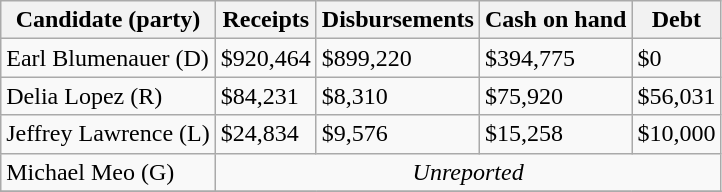<table class="wikitable sortable">
<tr>
<th>Candidate (party)</th>
<th>Receipts</th>
<th>Disbursements</th>
<th>Cash on hand</th>
<th>Debt</th>
</tr>
<tr>
<td>Earl Blumenauer (D)</td>
<td>$920,464</td>
<td>$899,220</td>
<td>$394,775</td>
<td>$0</td>
</tr>
<tr>
<td>Delia Lopez (R)</td>
<td>$84,231</td>
<td>$8,310</td>
<td>$75,920</td>
<td>$56,031</td>
</tr>
<tr>
<td>Jeffrey Lawrence (L)</td>
<td>$24,834</td>
<td>$9,576</td>
<td>$15,258</td>
<td>$10,000</td>
</tr>
<tr>
<td>Michael Meo (G)</td>
<td colspan="4" style="text-align: center;"><em>Unreported</em></td>
</tr>
<tr>
</tr>
</table>
